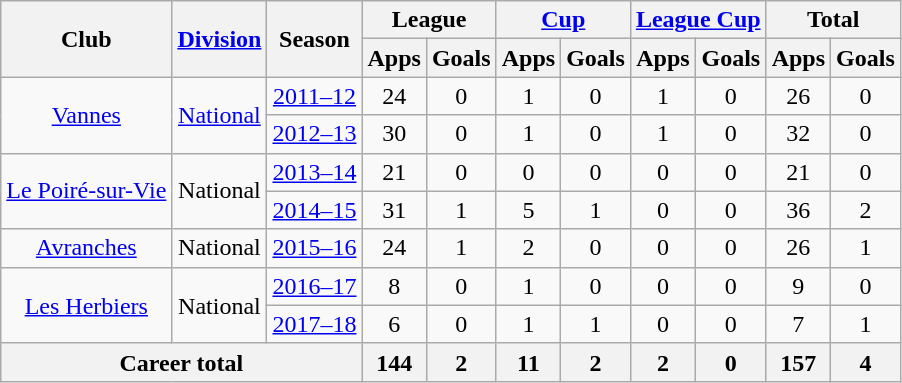<table class="wikitable" style="text-align:center">
<tr>
<th rowspan="2">Club</th>
<th rowspan="2"><a href='#'>Division</a></th>
<th rowspan="2">Season</th>
<th colspan="2">League</th>
<th colspan="2"><a href='#'>Cup</a></th>
<th colspan="2"><a href='#'>League Cup</a></th>
<th colspan="2">Total</th>
</tr>
<tr>
<th>Apps</th>
<th>Goals</th>
<th>Apps</th>
<th>Goals</th>
<th>Apps</th>
<th>Goals</th>
<th>Apps</th>
<th>Goals</th>
</tr>
<tr>
<td rowspan="2" valign=center><a href='#'>Vannes</a></td>
<td rowspan="2"><a href='#'>National</a></td>
<td><a href='#'>2011–12</a></td>
<td>24</td>
<td>0</td>
<td>1</td>
<td>0</td>
<td>1</td>
<td>0</td>
<td>26</td>
<td>0</td>
</tr>
<tr>
<td><a href='#'>2012–13</a></td>
<td>30</td>
<td>0</td>
<td>1</td>
<td>0</td>
<td>1</td>
<td>0</td>
<td>32</td>
<td>0</td>
</tr>
<tr>
<td rowspan="2" valign=center><a href='#'>Le Poiré-sur-Vie</a></td>
<td rowspan="2">National</td>
<td><a href='#'>2013–14</a></td>
<td>21</td>
<td>0</td>
<td>0</td>
<td>0</td>
<td>0</td>
<td>0</td>
<td>21</td>
<td>0</td>
</tr>
<tr>
<td><a href='#'>2014–15</a></td>
<td>31</td>
<td>1</td>
<td>5</td>
<td>1</td>
<td>0</td>
<td>0</td>
<td>36</td>
<td>2</td>
</tr>
<tr>
<td><a href='#'>Avranches</a></td>
<td>National</td>
<td><a href='#'>2015–16</a></td>
<td>24</td>
<td>1</td>
<td>2</td>
<td>0</td>
<td>0</td>
<td>0</td>
<td>26</td>
<td>1</td>
</tr>
<tr>
<td rowspan="2" valign=center><a href='#'>Les Herbiers</a></td>
<td rowspan="2">National</td>
<td><a href='#'>2016–17</a></td>
<td>8</td>
<td>0</td>
<td>1</td>
<td>0</td>
<td>0</td>
<td>0</td>
<td>9</td>
<td>0</td>
</tr>
<tr>
<td><a href='#'>2017–18</a></td>
<td>6</td>
<td>0</td>
<td>1</td>
<td>1</td>
<td>0</td>
<td>0</td>
<td>7</td>
<td>1</td>
</tr>
<tr>
<th colspan=3>Career total</th>
<th>144</th>
<th>2</th>
<th>11</th>
<th>2</th>
<th>2</th>
<th>0</th>
<th>157</th>
<th>4</th>
</tr>
</table>
